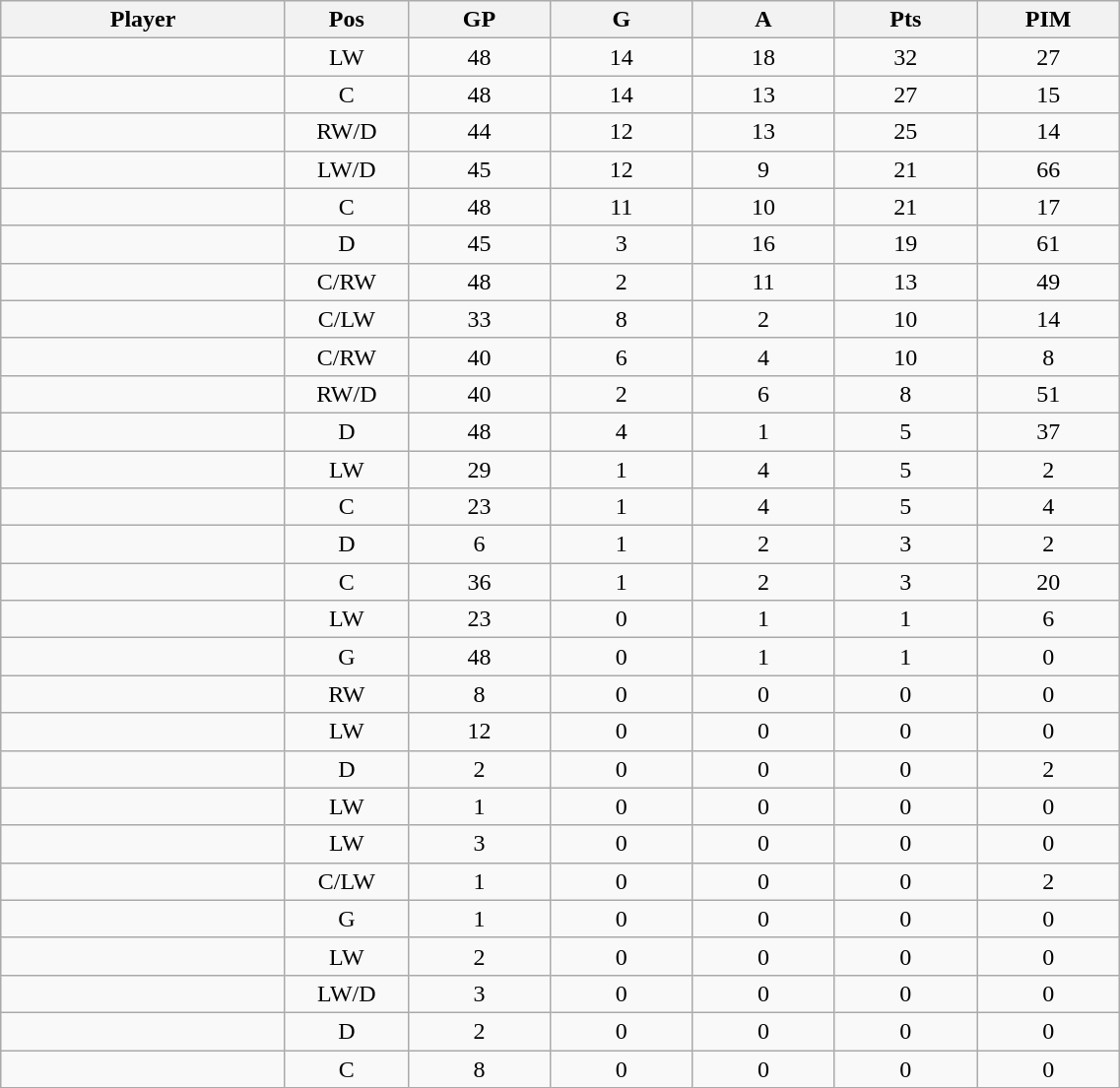<table class="wikitable sortable" width="60%">
<tr ALIGN="center">
<th bgcolor="#DDDDFF" width="10%">Player</th>
<th bgcolor="#DDDDFF" width="3%" title="Position">Pos</th>
<th bgcolor="#DDDDFF" width="5%" title="Games played">GP</th>
<th bgcolor="#DDDDFF" width="5%" title="Goals">G</th>
<th bgcolor="#DDDDFF" width="5%" title="Assists">A</th>
<th bgcolor="#DDDDFF" width="5%" title="Points">Pts</th>
<th bgcolor="#DDDDFF" width="5%" title="Penalties in Minutes">PIM</th>
</tr>
<tr align="center">
<td align="right"></td>
<td>LW</td>
<td>48</td>
<td>14</td>
<td>18</td>
<td>32</td>
<td>27</td>
</tr>
<tr align="center">
<td align="right"></td>
<td>C</td>
<td>48</td>
<td>14</td>
<td>13</td>
<td>27</td>
<td>15</td>
</tr>
<tr align="center">
<td align="right"></td>
<td>RW/D</td>
<td>44</td>
<td>12</td>
<td>13</td>
<td>25</td>
<td>14</td>
</tr>
<tr align="center">
<td align="right"></td>
<td>LW/D</td>
<td>45</td>
<td>12</td>
<td>9</td>
<td>21</td>
<td>66</td>
</tr>
<tr align="center">
<td align="right"></td>
<td>C</td>
<td>48</td>
<td>11</td>
<td>10</td>
<td>21</td>
<td>17</td>
</tr>
<tr align="center">
<td align="right"></td>
<td>D</td>
<td>45</td>
<td>3</td>
<td>16</td>
<td>19</td>
<td>61</td>
</tr>
<tr align="center">
<td align="right"></td>
<td>C/RW</td>
<td>48</td>
<td>2</td>
<td>11</td>
<td>13</td>
<td>49</td>
</tr>
<tr align="center">
<td align="right"></td>
<td>C/LW</td>
<td>33</td>
<td>8</td>
<td>2</td>
<td>10</td>
<td>14</td>
</tr>
<tr align="center">
<td align="right"></td>
<td>C/RW</td>
<td>40</td>
<td>6</td>
<td>4</td>
<td>10</td>
<td>8</td>
</tr>
<tr align="center">
<td align="right"></td>
<td>RW/D</td>
<td>40</td>
<td>2</td>
<td>6</td>
<td>8</td>
<td>51</td>
</tr>
<tr align="center">
<td align="right"></td>
<td>D</td>
<td>48</td>
<td>4</td>
<td>1</td>
<td>5</td>
<td>37</td>
</tr>
<tr align="center">
<td align="right"></td>
<td>LW</td>
<td>29</td>
<td>1</td>
<td>4</td>
<td>5</td>
<td>2</td>
</tr>
<tr align="center">
<td align="right"></td>
<td>C</td>
<td>23</td>
<td>1</td>
<td>4</td>
<td>5</td>
<td>4</td>
</tr>
<tr align="center">
<td align="right"></td>
<td>D</td>
<td>6</td>
<td>1</td>
<td>2</td>
<td>3</td>
<td>2</td>
</tr>
<tr align="center">
<td align="right"></td>
<td>C</td>
<td>36</td>
<td>1</td>
<td>2</td>
<td>3</td>
<td>20</td>
</tr>
<tr align="center">
<td align="right"></td>
<td>LW</td>
<td>23</td>
<td>0</td>
<td>1</td>
<td>1</td>
<td>6</td>
</tr>
<tr align="center">
<td align="right"></td>
<td>G</td>
<td>48</td>
<td>0</td>
<td>1</td>
<td>1</td>
<td>0</td>
</tr>
<tr align="center">
<td align="right"></td>
<td>RW</td>
<td>8</td>
<td>0</td>
<td>0</td>
<td>0</td>
<td>0</td>
</tr>
<tr align="center">
<td align="right"></td>
<td>LW</td>
<td>12</td>
<td>0</td>
<td>0</td>
<td>0</td>
<td>0</td>
</tr>
<tr align="center">
<td align="right"></td>
<td>D</td>
<td>2</td>
<td>0</td>
<td>0</td>
<td>0</td>
<td>2</td>
</tr>
<tr align="center">
<td align="right"></td>
<td>LW</td>
<td>1</td>
<td>0</td>
<td>0</td>
<td>0</td>
<td>0</td>
</tr>
<tr align="center">
<td align="right"></td>
<td>LW</td>
<td>3</td>
<td>0</td>
<td>0</td>
<td>0</td>
<td>0</td>
</tr>
<tr align="center">
<td align="right"></td>
<td>C/LW</td>
<td>1</td>
<td>0</td>
<td>0</td>
<td>0</td>
<td>2</td>
</tr>
<tr align="center">
<td align="right"></td>
<td>G</td>
<td>1</td>
<td>0</td>
<td>0</td>
<td>0</td>
<td>0</td>
</tr>
<tr align="center">
<td align="right"></td>
<td>LW</td>
<td>2</td>
<td>0</td>
<td>0</td>
<td>0</td>
<td>0</td>
</tr>
<tr align="center">
<td align="right"></td>
<td>LW/D</td>
<td>3</td>
<td>0</td>
<td>0</td>
<td>0</td>
<td>0</td>
</tr>
<tr align="center">
<td align="right"></td>
<td>D</td>
<td>2</td>
<td>0</td>
<td>0</td>
<td>0</td>
<td>0</td>
</tr>
<tr align="center">
<td align="right"></td>
<td>C</td>
<td>8</td>
<td>0</td>
<td>0</td>
<td>0</td>
<td>0</td>
</tr>
</table>
